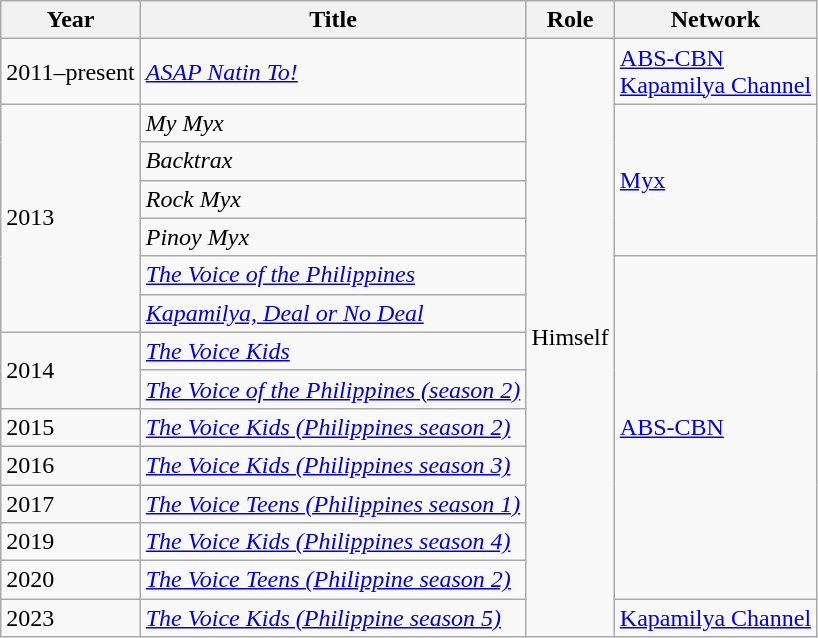<table class="wikitable sortable">
<tr>
<th>Year</th>
<th>Title</th>
<th>Role</th>
<th class="unsortable">Network</th>
</tr>
<tr>
<td>2011–present</td>
<td><em><a href='#'>ASAP Natin To!</a></em></td>
<td rowspan="15">Himself</td>
<td><a href='#'>ABS-CBN</a><br><a href='#'>Kapamilya Channel</a></td>
</tr>
<tr>
<td rowspan=6>2013</td>
<td><em>My Myx</em></td>
<td rowspan="4"><a href='#'>Myx</a></td>
</tr>
<tr>
<td><em>Backtrax</em></td>
</tr>
<tr>
<td><em>Rock Myx</em></td>
</tr>
<tr>
<td><em>Pinoy Myx</em></td>
</tr>
<tr>
<td><em><a href='#'>The Voice of the Philippines</a></em></td>
<td rowspan="9"><a href='#'>ABS-CBN</a></td>
</tr>
<tr>
<td><em><a href='#'>Kapamilya, Deal or No Deal</a></em></td>
</tr>
<tr>
<td rowspan=2>2014</td>
<td><em><a href='#'>The Voice Kids</a></em></td>
</tr>
<tr>
<td><em><a href='#'>The Voice of the Philippines (season 2)</a></em></td>
</tr>
<tr>
<td>2015</td>
<td><em><a href='#'>The Voice Kids (Philippines season 2)</a></em></td>
</tr>
<tr>
<td>2016</td>
<td><em><a href='#'>The Voice Kids (Philippines season 3)</a></em></td>
</tr>
<tr>
<td>2017</td>
<td><em><a href='#'>The Voice Teens (Philippines season 1)</a></em></td>
</tr>
<tr>
<td>2019</td>
<td><em><a href='#'>The Voice Kids (Philippines season 4)</a></em></td>
</tr>
<tr>
<td>2020</td>
<td><em><a href='#'>The Voice Teens (Philippine season 2)</a></em></td>
</tr>
<tr>
<td>2023</td>
<td><em><a href='#'>The Voice Kids (Philippine season 5)</a></em></td>
<td><a href='#'>Kapamilya Channel</a></td>
</tr>
</table>
